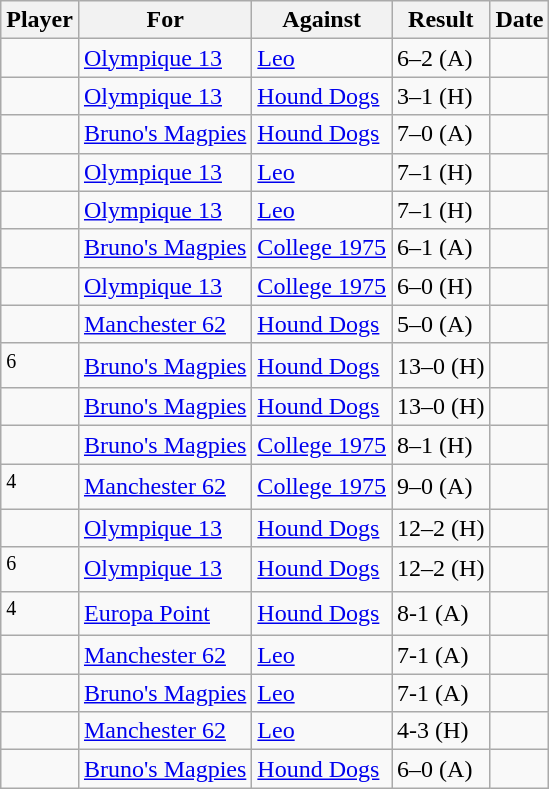<table class="wikitable">
<tr>
<th>Player</th>
<th>For</th>
<th>Against</th>
<th style="text-align:center">Result</th>
<th>Date</th>
</tr>
<tr>
<td> </td>
<td><a href='#'>Olympique 13</a></td>
<td><a href='#'>Leo</a></td>
<td>6–2 (A)</td>
<td></td>
</tr>
<tr>
<td> </td>
<td><a href='#'>Olympique 13</a></td>
<td><a href='#'>Hound Dogs</a></td>
<td>3–1 (H)</td>
<td></td>
</tr>
<tr>
<td> </td>
<td><a href='#'>Bruno's Magpies</a></td>
<td><a href='#'>Hound Dogs</a></td>
<td>7–0 (A)</td>
<td></td>
</tr>
<tr>
<td> </td>
<td><a href='#'>Olympique 13</a></td>
<td><a href='#'>Leo</a></td>
<td>7–1 (H)</td>
<td></td>
</tr>
<tr>
<td> </td>
<td><a href='#'>Olympique 13</a></td>
<td><a href='#'>Leo</a></td>
<td>7–1 (H)</td>
<td></td>
</tr>
<tr>
<td> </td>
<td><a href='#'>Bruno's Magpies</a></td>
<td><a href='#'>College 1975</a></td>
<td>6–1 (A)</td>
<td></td>
</tr>
<tr>
<td> </td>
<td><a href='#'>Olympique 13</a></td>
<td><a href='#'>College 1975</a></td>
<td>6–0 (H)</td>
<td></td>
</tr>
<tr>
<td> </td>
<td><a href='#'>Manchester 62</a></td>
<td><a href='#'>Hound Dogs</a></td>
<td>5–0 (A)</td>
<td></td>
</tr>
<tr>
<td> <sup>6</sup></td>
<td><a href='#'>Bruno's Magpies</a></td>
<td><a href='#'>Hound Dogs</a></td>
<td>13–0 (H)</td>
<td></td>
</tr>
<tr>
<td> </td>
<td><a href='#'>Bruno's Magpies</a></td>
<td><a href='#'>Hound Dogs</a></td>
<td>13–0 (H)</td>
<td></td>
</tr>
<tr>
<td> </td>
<td><a href='#'>Bruno's Magpies</a></td>
<td><a href='#'>College 1975</a></td>
<td>8–1 (H)</td>
<td></td>
</tr>
<tr>
<td> <sup>4</sup></td>
<td><a href='#'>Manchester 62</a></td>
<td><a href='#'>College 1975</a></td>
<td>9–0 (A)</td>
<td></td>
</tr>
<tr>
<td> </td>
<td><a href='#'>Olympique 13</a></td>
<td><a href='#'>Hound Dogs</a></td>
<td>12–2 (H)</td>
<td></td>
</tr>
<tr>
<td> <sup>6</sup></td>
<td><a href='#'>Olympique 13</a></td>
<td><a href='#'>Hound Dogs</a></td>
<td>12–2 (H)</td>
<td></td>
</tr>
<tr>
<td> <sup>4</sup></td>
<td><a href='#'>Europa Point</a></td>
<td><a href='#'>Hound Dogs</a></td>
<td>8-1 (A)</td>
<td></td>
</tr>
<tr>
<td> </td>
<td><a href='#'>Manchester 62</a></td>
<td><a href='#'>Leo</a></td>
<td>7-1 (A)</td>
<td></td>
</tr>
<tr>
<td> </td>
<td><a href='#'>Bruno's Magpies</a></td>
<td><a href='#'>Leo</a></td>
<td>7-1 (A)</td>
<td></td>
</tr>
<tr>
<td> </td>
<td><a href='#'>Manchester 62</a></td>
<td><a href='#'>Leo</a></td>
<td>4-3 (H)</td>
<td></td>
</tr>
<tr>
<td> </td>
<td><a href='#'>Bruno's Magpies</a></td>
<td><a href='#'>Hound Dogs</a></td>
<td>6–0 (A)</td>
<td></td>
</tr>
</table>
